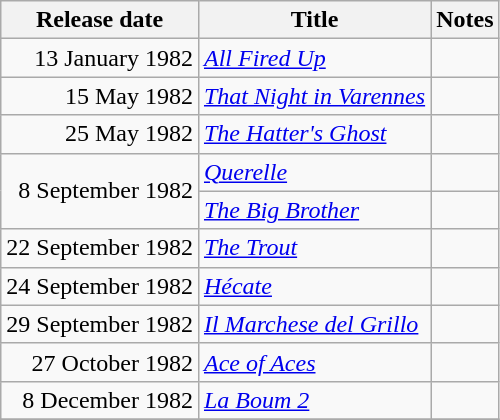<table class="wikitable sortable">
<tr>
<th scope="col">Release date</th>
<th>Title</th>
<th>Notes</th>
</tr>
<tr>
<td style="text-align:right;">13 January 1982</td>
<td><em><a href='#'>All Fired Up</a></em></td>
<td></td>
</tr>
<tr>
<td style="text-align:right;">15 May 1982</td>
<td><em><a href='#'>That Night in Varennes</a></em></td>
<td></td>
</tr>
<tr>
<td style="text-align:right;">25 May 1982</td>
<td><em><a href='#'>The Hatter's Ghost</a></em></td>
<td></td>
</tr>
<tr>
<td style="text-align:right;" rowspan="2">8 September 1982</td>
<td><em><a href='#'>Querelle</a></em></td>
<td></td>
</tr>
<tr>
<td><em><a href='#'>The Big Brother</a></em></td>
<td></td>
</tr>
<tr>
<td style="text-align:right;">22 September 1982</td>
<td><em><a href='#'>The Trout</a></em></td>
<td></td>
</tr>
<tr>
<td style="text-align:right;">24 September 1982</td>
<td><em><a href='#'>Hécate</a></em></td>
<td></td>
</tr>
<tr>
<td style="text-align:right;">29 September 1982</td>
<td><em><a href='#'>Il Marchese del Grillo</a></em></td>
<td></td>
</tr>
<tr>
<td style="text-align:right;">27 October 1982</td>
<td><em><a href='#'>Ace of Aces</a></em></td>
<td></td>
</tr>
<tr>
<td style="text-align:right;">8 December 1982</td>
<td><em><a href='#'>La Boum 2</a></em></td>
<td></td>
</tr>
<tr>
</tr>
</table>
